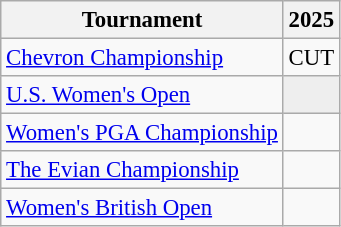<table class="wikitable" style="font-size:95%;text-align:center;">
<tr>
<th>Tournament</th>
<th>2025</th>
</tr>
<tr>
<td align=left><a href='#'>Chevron Championship</a></td>
<td>CUT</td>
</tr>
<tr>
<td align=left><a href='#'>U.S. Women's Open</a></td>
<td style="background:#eeeeee;"></td>
</tr>
<tr>
<td align=left><a href='#'>Women's PGA Championship</a></td>
<td></td>
</tr>
<tr>
<td align=left><a href='#'>The Evian Championship</a></td>
<td></td>
</tr>
<tr>
<td align=left><a href='#'>Women's British Open</a></td>
<td></td>
</tr>
</table>
